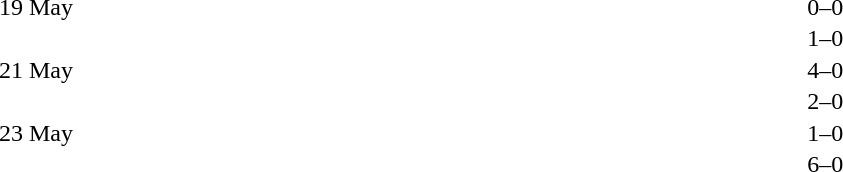<table cellspacing=1 width=70%>
<tr>
<th width=25%></th>
<th width=30%></th>
<th width=15%></th>
<th width=30%></th>
</tr>
<tr>
<td>19 May</td>
<td align=right></td>
<td align=center>0–0</td>
<td></td>
</tr>
<tr>
<td></td>
<td align=right></td>
<td align=center>1–0</td>
<td></td>
</tr>
<tr>
<td>21 May</td>
<td align=right></td>
<td align=center>4–0</td>
<td></td>
</tr>
<tr>
<td></td>
<td align=right></td>
<td align=center>2–0</td>
<td></td>
</tr>
<tr>
<td>23 May</td>
<td align=right></td>
<td align=center>1–0</td>
<td></td>
</tr>
<tr>
<td></td>
<td align=right></td>
<td align=center>6–0</td>
<td></td>
</tr>
</table>
